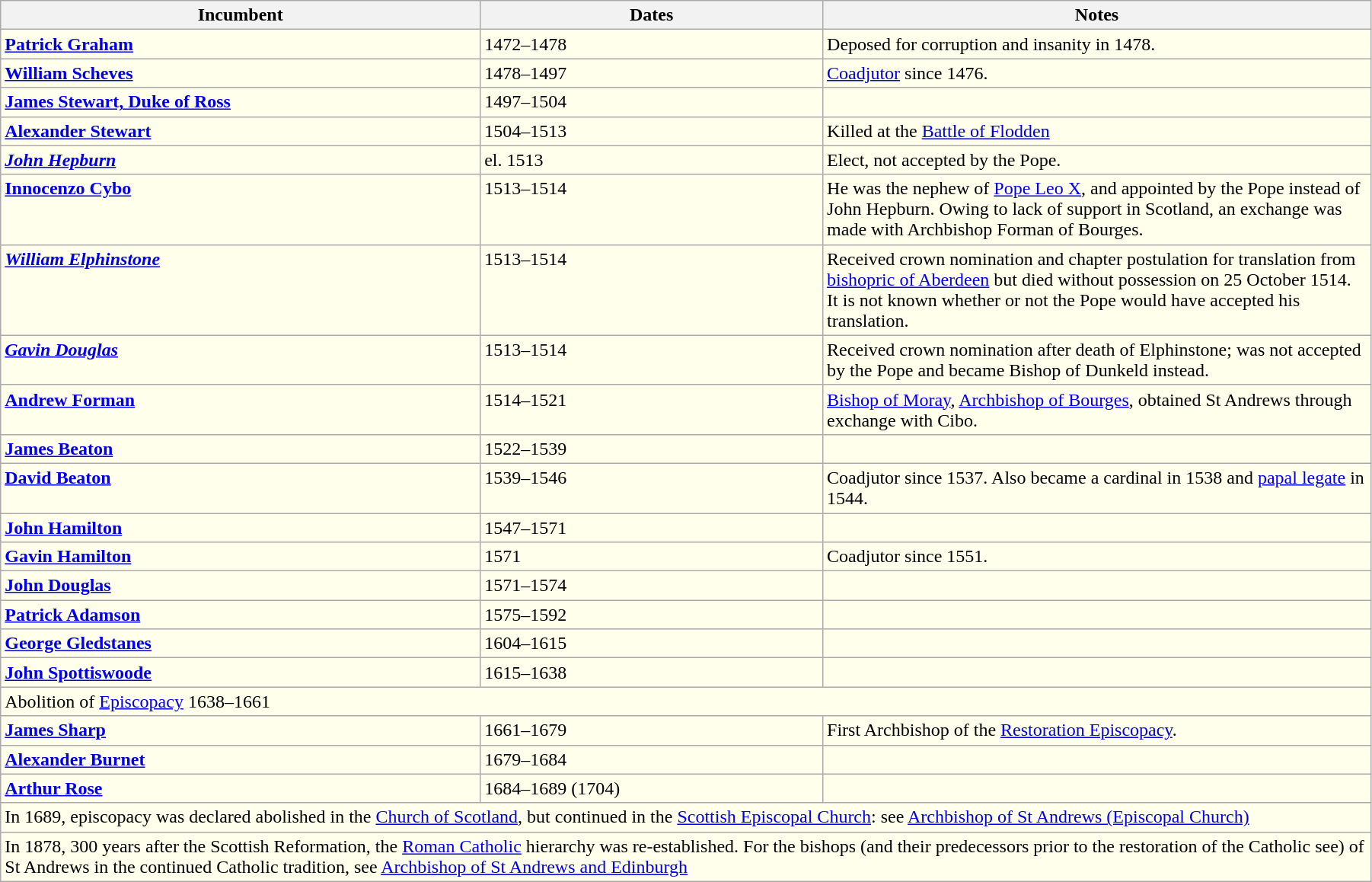<table class="wikitable" style="width:95%;" border="1" cellpadding="2">
<tr align=left>
<th width="35%">Incumbent</th>
<th width="25%">Dates</th>
<th width="40%">Notes</th>
</tr>
<tr valign=top bgcolor="#ffffec">
<td><strong><a href='#'>Patrick Graham</a></strong></td>
<td>1472–1478</td>
<td>Deposed for corruption and insanity in 1478.</td>
</tr>
<tr valign=top bgcolor="#ffffec">
<td><strong><a href='#'>William Scheves</a></strong></td>
<td>1478–1497</td>
<td><a href='#'>Coadjutor</a> since 1476.</td>
</tr>
<tr valign=top bgcolor="#ffffec">
<td><strong><a href='#'>James Stewart, Duke of Ross</a></strong></td>
<td>1497–1504</td>
<td></td>
</tr>
<tr valign=top bgcolor="#ffffec">
<td><strong><a href='#'>Alexander Stewart</a></strong></td>
<td>1504–1513</td>
<td>Killed at the <a href='#'>Battle of Flodden</a></td>
</tr>
<tr valign=top bgcolor="#ffffec">
<td><strong><em><a href='#'>John Hepburn</a></em></strong></td>
<td>el. 1513</td>
<td>Elect, not accepted by the Pope.</td>
</tr>
<tr valign=top bgcolor="#ffffec">
<td><strong><a href='#'>Innocenzo Cybo</a></strong></td>
<td>1513–1514</td>
<td>He was the nephew of <a href='#'>Pope Leo X</a>, and appointed by the Pope instead of John Hepburn. Owing to lack of support in Scotland, an exchange was made with Archbishop Forman of Bourges.</td>
</tr>
<tr valign=top bgcolor="#ffffec">
<td><strong><em><a href='#'>William Elphinstone</a></em></strong></td>
<td>1513–1514</td>
<td>Received crown nomination and chapter postulation for translation from <a href='#'>bishopric of Aberdeen</a> but died without possession on 25 October 1514. It is not known whether or not the Pope would have accepted his translation.</td>
</tr>
<tr valign=top bgcolor="#ffffec">
<td><strong><em><a href='#'>Gavin Douglas</a></em></strong></td>
<td>1513–1514</td>
<td>Received crown nomination after death of Elphinstone; was not accepted by the Pope and became Bishop of Dunkeld instead.</td>
</tr>
<tr valign=top bgcolor="#ffffec">
<td><strong><a href='#'>Andrew Forman</a></strong></td>
<td>1514–1521</td>
<td><a href='#'>Bishop of Moray</a>, <a href='#'>Archbishop of Bourges</a>, obtained St Andrews through exchange with Cibo.</td>
</tr>
<tr valign=top bgcolor="#ffffec">
<td><strong><a href='#'>James Beaton</a></strong></td>
<td>1522–1539</td>
<td></td>
</tr>
<tr valign=top bgcolor="#ffffec">
<td><strong><a href='#'>David Beaton</a></strong></td>
<td>1539–1546</td>
<td>Coadjutor since 1537. Also became a cardinal in 1538 and <a href='#'>papal legate</a> in 1544.</td>
</tr>
<tr valign=top bgcolor="#ffffec">
<td><strong><a href='#'>John Hamilton</a></strong></td>
<td>1547–1571</td>
<td></td>
</tr>
<tr valign=top bgcolor="#ffffec">
<td><strong><a href='#'>Gavin Hamilton</a></strong></td>
<td>1571</td>
<td>Coadjutor since 1551.</td>
</tr>
<tr valign=top bgcolor="#ffffec">
<td><strong><a href='#'>John Douglas</a></strong></td>
<td>1571–1574</td>
<td></td>
</tr>
<tr valign=top bgcolor="#ffffec">
<td><strong><a href='#'>Patrick Adamson</a></strong></td>
<td>1575–1592</td>
<td></td>
</tr>
<tr valign=top bgcolor="#ffffec">
<td><strong><a href='#'>George Gledstanes</a></strong></td>
<td>1604–1615</td>
<td></td>
</tr>
<tr valign=top bgcolor="#ffffec">
<td><strong><a href='#'>John Spottiswoode</a></strong></td>
<td>1615–1638</td>
<td></td>
</tr>
<tr valign=top bgcolor="#ffffec">
<td colspan=3>Abolition of <a href='#'>Episcopacy</a> 1638–1661</td>
</tr>
<tr valign=top bgcolor="#ffffec">
<td><strong><a href='#'>James Sharp</a></strong></td>
<td>1661–1679</td>
<td>First Archbishop of the <a href='#'>Restoration Episcopacy</a>.</td>
</tr>
<tr valign=top bgcolor="#ffffec">
<td><strong><a href='#'>Alexander Burnet</a></strong></td>
<td>1679–1684</td>
<td></td>
</tr>
<tr valign=top bgcolor="#ffffec">
<td><strong><a href='#'>Arthur Rose</a></strong></td>
<td>1684–1689 (1704)</td>
<td></td>
</tr>
<tr valign=top bgcolor="#ffffec">
<td colspan=3>In 1689, episcopacy was declared abolished in the <a href='#'>Church of Scotland</a>, but continued in the <a href='#'>Scottish Episcopal Church</a>: see <a href='#'>Archbishop of St Andrews (Episcopal Church)</a></td>
</tr>
<tr valign=top bgcolor="#ffffec">
<td colspan=3>In 1878, 300 years after the Scottish Reformation, the <a href='#'>Roman Catholic</a> hierarchy was re-established. For the bishops (and their predecessors prior to the restoration of the Catholic see) of St Andrews in the continued Catholic tradition, see <a href='#'>Archbishop of St Andrews and Edinburgh</a></td>
</tr>
</table>
